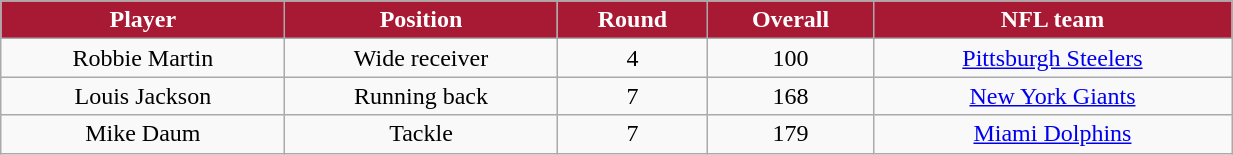<table class="wikitable" width="65%">
<tr align="center" style="background:#A81933;color:#FFFFFF;">
<td><strong>Player</strong></td>
<td><strong>Position</strong></td>
<td><strong>Round</strong></td>
<td><strong>Overall</strong></td>
<td><strong>NFL team</strong></td>
</tr>
<tr align="center" bgcolor="">
<td>Robbie Martin</td>
<td>Wide receiver</td>
<td>4</td>
<td>100</td>
<td><a href='#'>Pittsburgh Steelers</a></td>
</tr>
<tr align="center" bgcolor="">
<td>Louis Jackson</td>
<td>Running back</td>
<td>7</td>
<td>168</td>
<td><a href='#'>New York Giants</a></td>
</tr>
<tr align="center" bgcolor="">
<td>Mike Daum</td>
<td>Tackle</td>
<td>7</td>
<td>179</td>
<td><a href='#'>Miami Dolphins</a></td>
</tr>
</table>
